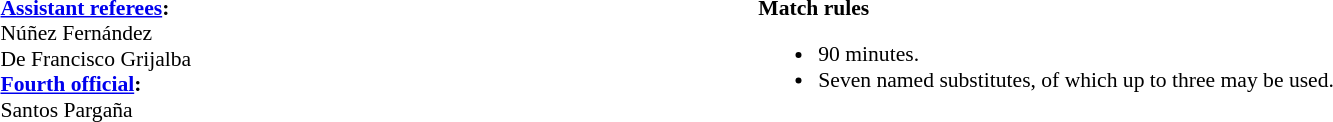<table style="width:100%; font-size:90%;">
<tr>
<td><br><strong><a href='#'>Assistant referees</a>:</strong>
<br>Núñez Fernández
<br>De Francisco Grijalba
<br><strong><a href='#'>Fourth official</a>:</strong>
<br>Santos Pargaña</td>
<td style="width:60%; vertical-align:top;"><br><strong>Match rules</strong><ul><li>90 minutes.</li><li>Seven named substitutes, of which up to three may be used.</li></ul></td>
</tr>
</table>
